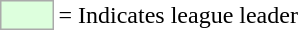<table>
<tr>
<td style="background:#DDFFDD; border:1px solid #aaa; width:2em;"></td>
<td>= Indicates league leader</td>
</tr>
</table>
